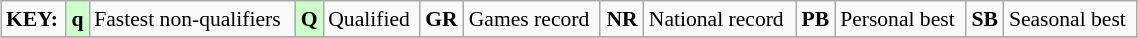<table class="wikitable" style="margin:0.5em auto; font-size:90%;position:relative;" width=60%>
<tr>
<td><strong>KEY:</strong></td>
<td bgcolor=ccffcc align=center><strong>q</strong></td>
<td>Fastest non-qualifiers</td>
<td bgcolor=ccffcc align=center><strong>Q</strong></td>
<td>Qualified</td>
<td align=center><strong>GR</strong></td>
<td>Games record</td>
<td align=center><strong>NR</strong></td>
<td>National record</td>
<td align=center><strong>PB</strong></td>
<td>Personal best</td>
<td align=center><strong>SB</strong></td>
<td>Seasonal best</td>
</tr>
<tr>
</tr>
</table>
